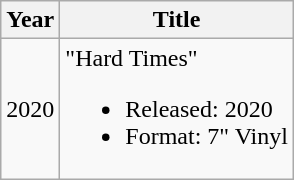<table class="wikitable">
<tr>
<th align="left">Year</th>
<th align="left">Title</th>
</tr>
<tr>
<td align="left">2020</td>
<td align="left">"Hard Times"<br><ul><li>Released: 2020</li><li>Format: 7" Vinyl</li></ul></td>
</tr>
</table>
